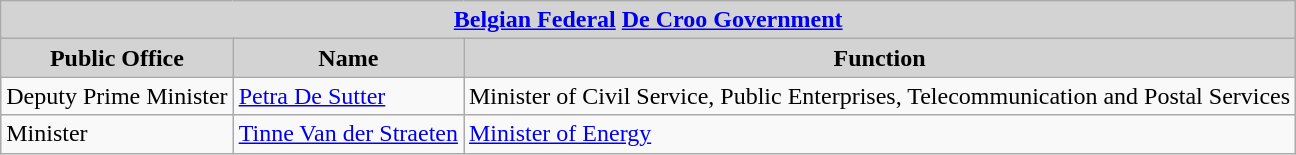<table class="wikitable">
<tr>
<th style="background:LightGrey;" colspan="3"><a href='#'>Belgian Federal</a> <a href='#'>De Croo Government</a></th>
</tr>
<tr>
<th style="background:LightGrey;">Public Office</th>
<th style="background:LightGrey;">Name</th>
<th style="background:LightGrey;">Function</th>
</tr>
<tr>
<td>Deputy Prime Minister</td>
<td><a href='#'>Petra De Sutter</a></td>
<td>Minister of Civil Service, Public Enterprises, Telecommunication and Postal Services</td>
</tr>
<tr>
<td>Minister</td>
<td><a href='#'>Tinne Van der Straeten</a></td>
<td><a href='#'>Minister of Energy</a></td>
</tr>
</table>
